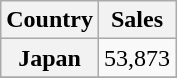<table class="wikitable sortable plainrowheaders" style="text-align:center">
<tr>
<th>Country</th>
<th>Sales</th>
</tr>
<tr>
<th scope="row">Japan</th>
<td>53,873</td>
</tr>
<tr>
</tr>
</table>
